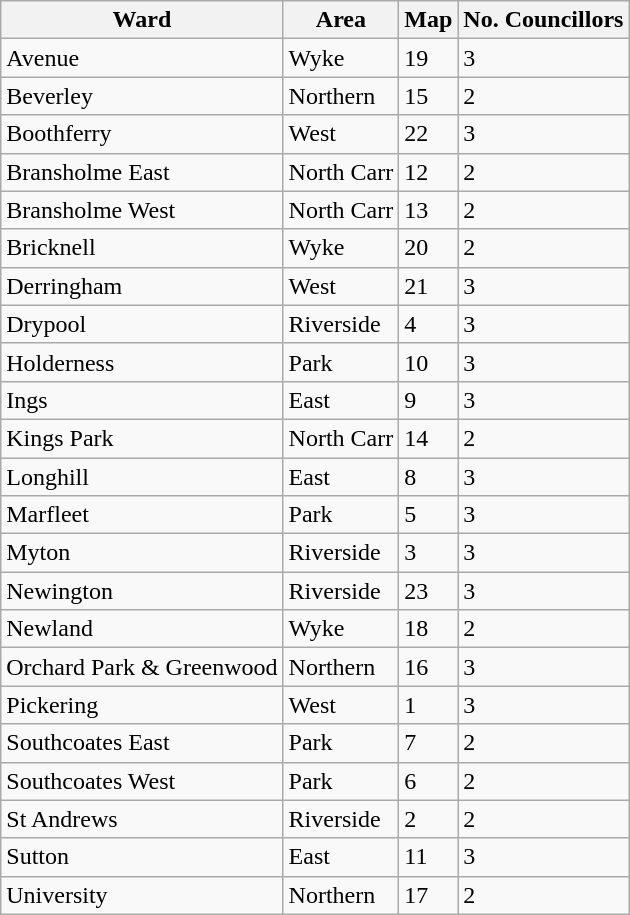<table class="wikitable sortable">
<tr>
<th>Ward</th>
<th>Area</th>
<th>Map</th>
<th>No. Councillors</th>
</tr>
<tr>
<td>Avenue</td>
<td>Wyke</td>
<td>19</td>
<td>3</td>
</tr>
<tr>
<td>Beverley</td>
<td>Northern</td>
<td>15</td>
<td>2</td>
</tr>
<tr>
<td>Boothferry</td>
<td>West</td>
<td>22</td>
<td>3</td>
</tr>
<tr>
<td>Bransholme East</td>
<td>North Carr</td>
<td>12</td>
<td>2</td>
</tr>
<tr>
<td>Bransholme West</td>
<td>North Carr</td>
<td>13</td>
<td>2</td>
</tr>
<tr>
<td>Bricknell</td>
<td>Wyke</td>
<td>20</td>
<td>2</td>
</tr>
<tr>
<td>Derringham</td>
<td>West</td>
<td>21</td>
<td>3</td>
</tr>
<tr>
<td>Drypool</td>
<td>Riverside</td>
<td>4</td>
<td>3</td>
</tr>
<tr>
<td>Holderness</td>
<td>Park</td>
<td>10</td>
<td>3</td>
</tr>
<tr>
<td>Ings</td>
<td>East</td>
<td>9</td>
<td>3</td>
</tr>
<tr>
<td>Kings Park</td>
<td>North Carr</td>
<td>14</td>
<td>2</td>
</tr>
<tr>
<td>Longhill</td>
<td>East</td>
<td>8</td>
<td>3</td>
</tr>
<tr>
<td>Marfleet</td>
<td>Park</td>
<td>5</td>
<td>3</td>
</tr>
<tr>
<td>Myton</td>
<td>Riverside</td>
<td>3</td>
<td>3</td>
</tr>
<tr>
<td>Newington</td>
<td>Riverside</td>
<td>23</td>
<td>3</td>
</tr>
<tr>
<td>Newland</td>
<td>Wyke</td>
<td>18</td>
<td>2</td>
</tr>
<tr>
<td>Orchard Park & Greenwood</td>
<td>Northern</td>
<td>16</td>
<td>3</td>
</tr>
<tr>
<td>Pickering</td>
<td>West</td>
<td>1</td>
<td>3</td>
</tr>
<tr>
<td>Southcoates East</td>
<td>Park</td>
<td>7</td>
<td>2</td>
</tr>
<tr>
<td>Southcoates West</td>
<td>Park</td>
<td>6</td>
<td>2</td>
</tr>
<tr>
<td>St Andrews</td>
<td>Riverside</td>
<td>2</td>
<td>2</td>
</tr>
<tr>
<td>Sutton</td>
<td>East</td>
<td>11</td>
<td>3</td>
</tr>
<tr>
<td>University</td>
<td>Northern</td>
<td>17</td>
<td>2</td>
</tr>
</table>
